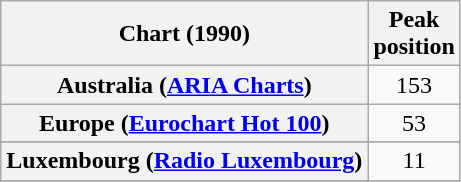<table class="wikitable sortable plainrowheaders">
<tr>
<th>Chart (1990)</th>
<th>Peak<br>position</th>
</tr>
<tr>
<th scope="row">Australia (<a href='#'>ARIA Charts</a>)</th>
<td style="text-align:center;">153</td>
</tr>
<tr>
<th scope="row">Europe (<a href='#'>Eurochart Hot 100</a>)</th>
<td style="text-align:center;">53</td>
</tr>
<tr>
</tr>
<tr>
<th scope="row">Luxembourg (<a href='#'>Radio Luxembourg</a>)</th>
<td align="center">11</td>
</tr>
<tr>
</tr>
<tr>
</tr>
</table>
